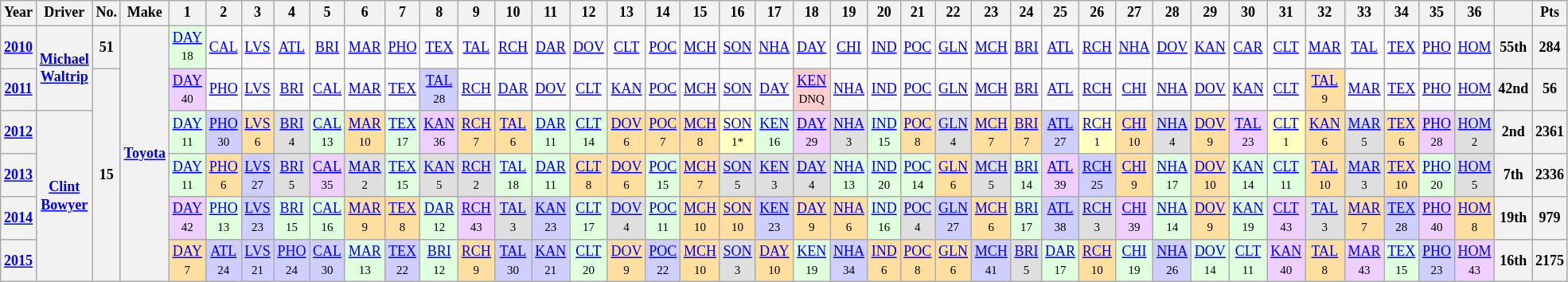<table class="wikitable" style="text-align:center; font-size:75%">
<tr>
<th>Year</th>
<th>Driver</th>
<th>No.</th>
<th>Make</th>
<th>1</th>
<th>2</th>
<th>3</th>
<th>4</th>
<th>5</th>
<th>6</th>
<th>7</th>
<th>8</th>
<th>9</th>
<th>10</th>
<th>11</th>
<th>12</th>
<th>13</th>
<th>14</th>
<th>15</th>
<th>16</th>
<th>17</th>
<th>18</th>
<th>19</th>
<th>20</th>
<th>21</th>
<th>22</th>
<th>23</th>
<th>24</th>
<th>25</th>
<th>26</th>
<th>27</th>
<th>28</th>
<th>29</th>
<th>30</th>
<th>31</th>
<th>32</th>
<th>33</th>
<th>34</th>
<th>35</th>
<th>36</th>
<th></th>
<th>Pts</th>
</tr>
<tr>
<th><a href='#'>2010</a></th>
<th rowspan=2><a href='#'>Michael Waltrip</a></th>
<th>51</th>
<th rowspan=6><a href='#'>Toyota</a></th>
<td style="background:#DFFFDF;"><a href='#'>DAY</a><br><small>18</small></td>
<td><a href='#'>CAL</a></td>
<td><a href='#'>LVS</a></td>
<td><a href='#'>ATL</a></td>
<td><a href='#'>BRI</a></td>
<td><a href='#'>MAR</a></td>
<td><a href='#'>PHO</a></td>
<td><a href='#'>TEX</a></td>
<td><a href='#'>TAL</a></td>
<td><a href='#'>RCH</a></td>
<td><a href='#'>DAR</a></td>
<td><a href='#'>DOV</a></td>
<td><a href='#'>CLT</a></td>
<td><a href='#'>POC</a></td>
<td><a href='#'>MCH</a></td>
<td><a href='#'>SON</a></td>
<td><a href='#'>NHA</a></td>
<td><a href='#'>DAY</a></td>
<td><a href='#'>CHI</a></td>
<td><a href='#'>IND</a></td>
<td><a href='#'>POC</a></td>
<td><a href='#'>GLN</a></td>
<td><a href='#'>MCH</a></td>
<td><a href='#'>BRI</a></td>
<td><a href='#'>ATL</a></td>
<td><a href='#'>RCH</a></td>
<td><a href='#'>NHA</a></td>
<td><a href='#'>DOV</a></td>
<td><a href='#'>KAN</a></td>
<td><a href='#'>CAR</a></td>
<td><a href='#'>CLT</a></td>
<td><a href='#'>MAR</a></td>
<td><a href='#'>TAL</a></td>
<td><a href='#'>TEX</a></td>
<td><a href='#'>PHO</a></td>
<td><a href='#'>HOM</a></td>
<th>55th</th>
<th>284</th>
</tr>
<tr>
<th><a href='#'>2011</a></th>
<th rowspan=5>15</th>
<td style="background:#EFCFFF;"><a href='#'>DAY</a><br><small>40</small></td>
<td><a href='#'>PHO</a></td>
<td><a href='#'>LVS</a></td>
<td><a href='#'>BRI</a></td>
<td><a href='#'>CAL</a></td>
<td><a href='#'>MAR</a></td>
<td><a href='#'>TEX</a></td>
<td style="background:#CFCFFF;"><a href='#'>TAL</a><br><small>28</small></td>
<td><a href='#'>RCH</a></td>
<td><a href='#'>DAR</a></td>
<td><a href='#'>DOV</a></td>
<td><a href='#'>CLT</a></td>
<td><a href='#'>KAN</a></td>
<td><a href='#'>POC</a></td>
<td><a href='#'>MCH</a></td>
<td><a href='#'>SON</a></td>
<td><a href='#'>DAY</a></td>
<td style="background:#FFCFCF;"><a href='#'>KEN</a><br><small>DNQ</small></td>
<td><a href='#'>NHA</a></td>
<td><a href='#'>IND</a></td>
<td><a href='#'>POC</a></td>
<td><a href='#'>GLN</a></td>
<td><a href='#'>MCH</a></td>
<td><a href='#'>BRI</a></td>
<td><a href='#'>ATL</a></td>
<td><a href='#'>RCH</a></td>
<td><a href='#'>CHI</a></td>
<td><a href='#'>NHA</a></td>
<td><a href='#'>DOV</a></td>
<td><a href='#'>KAN</a></td>
<td><a href='#'>CLT</a></td>
<td style="background:#FFDF9F;"><a href='#'>TAL</a><br><small>9</small></td>
<td><a href='#'>MAR</a></td>
<td><a href='#'>TEX</a></td>
<td><a href='#'>PHO</a></td>
<td><a href='#'>HOM</a></td>
<th>42nd</th>
<th>56</th>
</tr>
<tr>
<th><a href='#'>2012</a></th>
<th rowspan=4><a href='#'>Clint Bowyer</a></th>
<td style="background:#DFFFDF;"><a href='#'>DAY</a><br><small>11</small></td>
<td style="background:#CFCFFF;"><a href='#'>PHO</a><br><small>30</small></td>
<td style="background:#FFDF9F;"><a href='#'>LVS</a><br><small>6</small></td>
<td style="background:#DFDFDF;"><a href='#'>BRI</a><br><small>4</small></td>
<td style="background:#DFFFDF;"><a href='#'>CAL</a><br><small>13</small></td>
<td style="background:#FFDF9F;"><a href='#'>MAR</a><br><small>10</small></td>
<td style="background:#DFFFDF;"><a href='#'>TEX</a><br><small>17</small></td>
<td style="background:#EFCFFF;"><a href='#'>KAN</a><br><small>36</small></td>
<td style="background:#FFDF9F;"><a href='#'>RCH</a><br><small>7</small></td>
<td style="background:#FFDF9F;"><a href='#'>TAL</a><br><small>6</small></td>
<td style="background:#DFFFDF;"><a href='#'>DAR</a><br><small>11</small></td>
<td style="background:#DFFFDF;"><a href='#'>CLT</a><br><small>14</small></td>
<td style="background:#FFDF9F;"><a href='#'>DOV</a><br><small>6</small></td>
<td style="background:#FFDF9F;"><a href='#'>POC</a><br><small>7</small></td>
<td style="background:#FFDF9F;"><a href='#'>MCH</a><br><small>8</small></td>
<td style="background:#FFFFBF;"><a href='#'>SON</a><br><small>1*</small></td>
<td style="background:#DFFFDF;"><a href='#'>KEN</a><br><small>16</small></td>
<td style="background:#EFCFFF;"><a href='#'>DAY</a><br><small>29</small></td>
<td style="background:#DFDFDF;"><a href='#'>NHA</a><br><small>3</small></td>
<td style="background:#DFFFDF;"><a href='#'>IND</a><br><small>15</small></td>
<td style="background:#FFDF9F;"><a href='#'>POC</a><br><small>8</small></td>
<td style="background:#DFDFDF;"><a href='#'>GLN</a><br><small>4</small></td>
<td style="background:#FFDF9F;"><a href='#'>MCH</a><br><small>7</small></td>
<td style="background:#FFDF9F;"><a href='#'>BRI</a><br><small>7</small></td>
<td style="background:#CFCFFF;"><a href='#'>ATL</a><br><small>27</small></td>
<td style="background:#FFFFBF;"><a href='#'>RCH</a><br><small>1</small></td>
<td style="background:#FFDF9F;"><a href='#'>CHI</a><br><small>10</small></td>
<td style="background:#DFDFDF;"><a href='#'>NHA</a><br><small>4</small></td>
<td style="background:#FFDF9F;"><a href='#'>DOV</a><br><small>9</small></td>
<td style="background:#EFCFFF;"><a href='#'>TAL</a><br><small>23</small></td>
<td style="background:#FFFFBF;"><a href='#'>CLT</a><br><small>1</small></td>
<td style="background:#FFDF9F;"><a href='#'>KAN</a><br><small>6</small></td>
<td style="background:#DFDFDF;"><a href='#'>MAR</a><br><small>5</small></td>
<td style="background:#FFDF9F;"><a href='#'>TEX</a><br><small>6</small></td>
<td style="background:#EFCFFF;"><a href='#'>PHO</a><br><small>28</small></td>
<td style="background:#DFDFDF;"><a href='#'>HOM</a><br><small>2</small></td>
<th>2nd</th>
<th>2361</th>
</tr>
<tr>
<th><a href='#'>2013</a></th>
<td style="background:#DFFFDF;"><a href='#'>DAY</a><br><small>11</small></td>
<td style="background:#FFDF9F;"><a href='#'>PHO</a><br><small>6</small></td>
<td style="background:#CFCFFF;"><a href='#'>LVS</a><br><small>27</small></td>
<td style="background:#DFDFDF;"><a href='#'>BRI</a><br><small>5</small></td>
<td style="background:#EFCFFF;"><a href='#'>CAL</a><br><small>35</small></td>
<td style="background:#DFDFDF;"><a href='#'>MAR</a><br><small>2</small></td>
<td style="background:#DFFFDF;"><a href='#'>TEX</a><br><small>15</small></td>
<td style="background:#DFDFDF;"><a href='#'>KAN</a><br><small>5</small></td>
<td style="background:#DFDFDF;"><a href='#'>RCH</a><br><small>2</small></td>
<td style="background:#DFFFDF;"><a href='#'>TAL</a><br><small>18</small></td>
<td style="background:#DFFFDF;"><a href='#'>DAR</a><br><small>11</small></td>
<td style="background:#FFDF9F;"><a href='#'>CLT</a><br><small>8</small></td>
<td style="background:#FFDF9F;"><a href='#'>DOV</a><br><small>6</small></td>
<td style="background:#DFFFDF;"><a href='#'>POC</a><br><small>15</small></td>
<td style="background:#FFDF9F;"><a href='#'>MCH</a><br><small>7</small></td>
<td style="background:#DFDFDF;"><a href='#'>SON</a><br><small>5</small></td>
<td style="background:#DFDFDF;"><a href='#'>KEN</a><br><small>3</small></td>
<td style="background:#DFDFDF;"><a href='#'>DAY</a><br><small>4</small></td>
<td style="background:#DFFFDF;"><a href='#'>NHA</a><br><small>13</small></td>
<td style="background:#DFFFDF;"><a href='#'>IND</a><br><small>20</small></td>
<td style="background:#DFFFDF;"><a href='#'>POC</a><br><small>14</small></td>
<td style="background:#FFDF9F;"><a href='#'>GLN</a><br><small>6</small></td>
<td style="background:#DFDFDF;"><a href='#'>MCH</a><br><small>5</small></td>
<td style="background:#DFFFDF;"><a href='#'>BRI</a><br><small>14</small></td>
<td style="background:#EFCFFF;"><a href='#'>ATL</a><br><small>39</small></td>
<td style="background:#CFCFFF;"><a href='#'>RCH</a><br><small>25</small></td>
<td style="background:#FFDF9F;"><a href='#'>CHI</a><br><small>9</small></td>
<td style="background:#DFFFDF;"><a href='#'>NHA</a><br><small>17</small></td>
<td style="background:#FFDF9F;"><a href='#'>DOV</a><br><small>10</small></td>
<td style="background:#DFFFDF;"><a href='#'>KAN</a><br><small>14</small></td>
<td style="background:#DFFFDF;"><a href='#'>CLT</a><br><small>11</small></td>
<td style="background:#FFDF9F;"><a href='#'>TAL</a><br><small>10</small></td>
<td style="background:#DFDFDF;"><a href='#'>MAR</a><br><small>3</small></td>
<td style="background:#FFDF9F;"><a href='#'>TEX</a><br><small>10</small></td>
<td style="background:#DFFFDF;"><a href='#'>PHO</a><br><small>20</small></td>
<td style="background:#DFDFDF;"><a href='#'>HOM</a><br><small>5</small></td>
<th>7th</th>
<th>2336</th>
</tr>
<tr>
<th><a href='#'>2014</a></th>
<td style="background:#EFCFFF;"><a href='#'>DAY</a><br><small>42</small></td>
<td style="background:#DFFFDF;"><a href='#'>PHO</a><br><small>13</small></td>
<td style="background:#CFCFFF;"><a href='#'>LVS</a><br><small>23</small></td>
<td style="background:#DFFFDF;"><a href='#'>BRI</a><br><small>15</small></td>
<td style="background:#DFFFDF;"><a href='#'>CAL</a><br><small>16</small></td>
<td style="background:#FFDF9F;"><a href='#'>MAR</a><br><small>9</small></td>
<td style="background:#FFDF9F;"><a href='#'>TEX</a><br><small>8</small></td>
<td style="background:#DFFFDF;"><a href='#'>DAR</a><br><small>12</small></td>
<td style="background:#EFCFFF;"><a href='#'>RCH</a><br><small>43</small></td>
<td style="background:#DFDFDF;"><a href='#'>TAL</a><br><small>3</small></td>
<td style="background:#CFCFFF;"><a href='#'>KAN</a><br><small>23</small></td>
<td style="background:#DFFFDF;"><a href='#'>CLT</a><br><small>17</small></td>
<td style="background:#DFDFDF;"><a href='#'>DOV</a><br><small>4</small></td>
<td style="background:#DFFFDF;"><a href='#'>POC</a><br><small>11</small></td>
<td style="background:#FFDF9F;"><a href='#'>MCH</a><br><small>10</small></td>
<td style="background:#FFDF9F;"><a href='#'>SON</a><br><small>10</small></td>
<td style="background:#CFCFFF;"><a href='#'>KEN</a><br><small>23</small></td>
<td style="background:#FFDF9F;"><a href='#'>DAY</a><br><small>9</small></td>
<td style="background:#FFDF9F;"><a href='#'>NHA</a><br><small>6</small></td>
<td style="background:#DFFFDF;"><a href='#'>IND</a><br><small>16</small></td>
<td style="background:#DFDFDF;"><a href='#'>POC</a><br><small>4</small></td>
<td style="background:#CFCFFF;"><a href='#'>GLN</a><br><small>27</small></td>
<td style="background:#FFDF9F;"><a href='#'>MCH</a><br><small>6</small></td>
<td style="background:#DFFFDF;"><a href='#'>BRI</a><br><small>17</small></td>
<td style="background:#CFCFFF;"><a href='#'>ATL</a><br><small>38</small></td>
<td style="background:#DFDFDF;"><a href='#'>RCH</a><br><small>3</small></td>
<td style="background:#EFCFFF;"><a href='#'>CHI</a><br><small>39</small></td>
<td style="background:#DFFFDF;"><a href='#'>NHA</a><br><small>14</small></td>
<td style="background:#FFDF9F;"><a href='#'>DOV</a><br><small>9</small></td>
<td style="background:#DFFFDF;"><a href='#'>KAN</a><br><small>19</small></td>
<td style="background:#EFCFFF;"><a href='#'>CLT</a><br><small>43</small></td>
<td style="background:#DFDFDF;"><a href='#'>TAL</a><br><small>3</small></td>
<td style="background:#FFDF9F;"><a href='#'>MAR</a><br><small>7</small></td>
<td style="background:#CFCFFF;"><a href='#'>TEX</a><br><small>28</small></td>
<td style="background:#EFCFFF;"><a href='#'>PHO</a><br><small>40</small></td>
<td style="background:#FFDF9F;"><a href='#'>HOM</a><br><small>8</small></td>
<th>19th</th>
<th>979</th>
</tr>
<tr>
<th><a href='#'>2015</a></th>
<td style="background:#FFDF9F;"><a href='#'>DAY</a><br><small>7</small></td>
<td style="background:#CFCFFF;"><a href='#'>ATL</a><br><small>24</small></td>
<td style="background:#CFCFFF;"><a href='#'>LVS</a><br><small>21</small></td>
<td style="background:#CFCFFF;"><a href='#'>PHO</a><br><small>24</small></td>
<td style="background:#CFCFFF;"><a href='#'>CAL</a><br><small>30</small></td>
<td style="background:#DFFFDF;"><a href='#'>MAR</a><br><small>13</small></td>
<td style="background:#CFCFFF;"><a href='#'>TEX</a><br><small>22</small></td>
<td style="background:#DFFFDF;"><a href='#'>BRI</a><br><small>12</small></td>
<td style="background:#FFDF9F;"><a href='#'>RCH</a><br><small>9</small></td>
<td style="background:#CFCFFF;"><a href='#'>TAL</a><br><small>30</small></td>
<td style="background:#CFCFFF;"><a href='#'>KAN</a><br><small>21</small></td>
<td style="background:#DFFFDF;"><a href='#'>CLT</a><br><small>20</small></td>
<td style="background:#FFDF9F;"><a href='#'>DOV</a><br><small>9</small></td>
<td style="background:#CFCFFF;"><a href='#'>POC</a><br><small>22</small></td>
<td style="background:#FFDF9F;"><a href='#'>MCH</a><br><small>10</small></td>
<td style="background:#DFDFDF;"><a href='#'>SON</a><br><small>3</small></td>
<td style="background:#FFDF9F;"><a href='#'>DAY</a><br><small>10</small></td>
<td style="background:#DFFFDF;"><a href='#'>KEN</a><br><small>19</small></td>
<td style="background:#CFCFFF;"><a href='#'>NHA</a><br><small>34</small></td>
<td style="background:#FFDF9F;"><a href='#'>IND</a><br><small>6</small></td>
<td style="background:#FFDF9F;"><a href='#'>POC</a><br><small>8</small></td>
<td style="background:#FFDF9F;"><a href='#'>GLN</a><br><small>6</small></td>
<td style="background:#CFCFFF;"><a href='#'>MCH</a><br><small>41</small></td>
<td style="background:#DFDFDF;"><a href='#'>BRI</a><br><small>5</small></td>
<td style="background:#DFFFDF;"><a href='#'>DAR</a><br><small>17</small></td>
<td style="background:#FFDF9F;"><a href='#'>RCH</a><br><small>10</small></td>
<td style="background:#DFFFDF;"><a href='#'>CHI</a><br><small>19</small></td>
<td style="background:#CFCFFF;"><a href='#'>NHA</a><br><small>26</small></td>
<td style="background:#DFFFDF;"><a href='#'>DOV</a><br><small>14</small></td>
<td style="background:#DFFFDF;"><a href='#'>CLT</a><br><small>11</small></td>
<td style="background:#EFCFFF;"><a href='#'>KAN</a><br><small>40</small></td>
<td style="background:#FFDF9F;"><a href='#'>TAL</a><br><small>8</small></td>
<td style="background:#EFCFFF;"><a href='#'>MAR</a><br><small>43</small></td>
<td style="background:#DFFFDF;"><a href='#'>TEX</a><br><small>15</small></td>
<td style="background:#CFCFFF;"><a href='#'>PHO</a><br><small>23</small></td>
<td style="background:#EFCFFF;"><a href='#'>HOM</a><br><small>43</small></td>
<th>16th</th>
<th>2175</th>
</tr>
</table>
